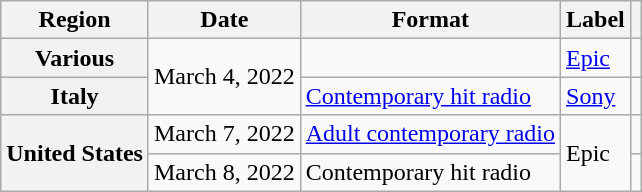<table class="wikitable plainrowheaders">
<tr>
<th scope="col">Region</th>
<th scope="col">Date</th>
<th scope="col">Format</th>
<th scope="col">Label</th>
<th scope="col"></th>
</tr>
<tr>
<th scope="row">Various</th>
<td rowspan="2">March 4, 2022</td>
<td></td>
<td><a href='#'>Epic</a></td>
<td></td>
</tr>
<tr>
<th scope="row">Italy</th>
<td><a href='#'>Contemporary hit radio</a></td>
<td><a href='#'>Sony</a></td>
<td></td>
</tr>
<tr>
<th scope="row" rowspan="2">United States</th>
<td>March 7, 2022</td>
<td><a href='#'>Adult contemporary radio</a></td>
<td rowspan="2">Epic</td>
<td></td>
</tr>
<tr>
<td>March 8, 2022</td>
<td>Contemporary hit radio</td>
<td></td>
</tr>
</table>
